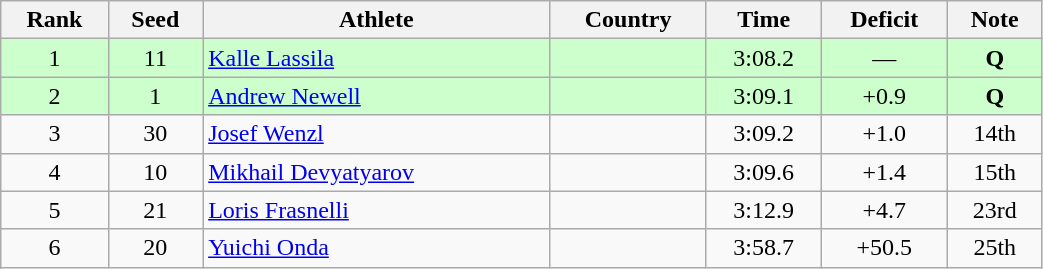<table class="wikitable sortable" style="text-align:center" width=55%>
<tr>
<th>Rank</th>
<th>Seed</th>
<th>Athlete</th>
<th>Country</th>
<th>Time</th>
<th>Deficit</th>
<th>Note</th>
</tr>
<tr bgcolor=ccffcc>
<td>1</td>
<td>11</td>
<td align=left><a href='#'>Kalle Lassila</a></td>
<td align=left></td>
<td>3:08.2</td>
<td>—</td>
<td><strong>Q</strong></td>
</tr>
<tr bgcolor=ccffcc>
<td>2</td>
<td>1</td>
<td align=left><a href='#'>Andrew Newell</a></td>
<td align=left></td>
<td>3:09.1</td>
<td>+0.9</td>
<td><strong>Q</strong></td>
</tr>
<tr>
<td>3</td>
<td>30</td>
<td align=left><a href='#'>Josef Wenzl</a></td>
<td align=left></td>
<td>3:09.2</td>
<td>+1.0</td>
<td>14th</td>
</tr>
<tr>
<td>4</td>
<td>10</td>
<td align=left><a href='#'>Mikhail Devyatyarov</a></td>
<td align=left></td>
<td>3:09.6</td>
<td>+1.4</td>
<td>15th</td>
</tr>
<tr>
<td>5</td>
<td>21</td>
<td align=left><a href='#'>Loris Frasnelli</a></td>
<td align=left></td>
<td>3:12.9</td>
<td>+4.7</td>
<td>23rd</td>
</tr>
<tr>
<td>6</td>
<td>20</td>
<td align=left><a href='#'>Yuichi Onda</a></td>
<td align=left></td>
<td>3:58.7</td>
<td>+50.5</td>
<td>25th</td>
</tr>
</table>
